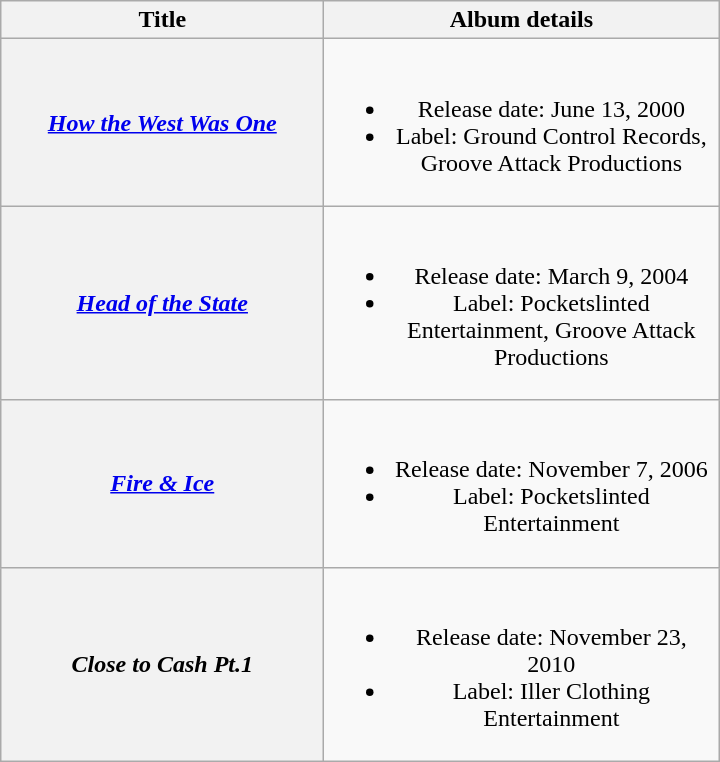<table class="wikitable plainrowheaders" style="text-align:center;">
<tr>
<th scope="col" style="width:13em;">Title</th>
<th scope="col" style="width:16em;">Album details</th>
</tr>
<tr>
<th scope="row"><em><a href='#'>How the West Was One</a></em></th>
<td><br><ul><li>Release date: June 13, 2000</li><li>Label: Ground Control Records, Groove Attack Productions</li></ul></td>
</tr>
<tr>
<th scope="row"><em><a href='#'>Head of the State</a></em></th>
<td><br><ul><li>Release date: March 9, 2004</li><li>Label: Pocketslinted Entertainment, Groove Attack Productions</li></ul></td>
</tr>
<tr>
<th scope="row"><em><a href='#'>Fire & Ice</a></em></th>
<td><br><ul><li>Release date: November 7, 2006</li><li>Label: Pocketslinted Entertainment</li></ul></td>
</tr>
<tr>
<th scope="row"><em>Close to Cash Pt.1</em></th>
<td><br><ul><li>Release date: November 23, 2010</li><li>Label: Iller Clothing Entertainment</li></ul></td>
</tr>
</table>
